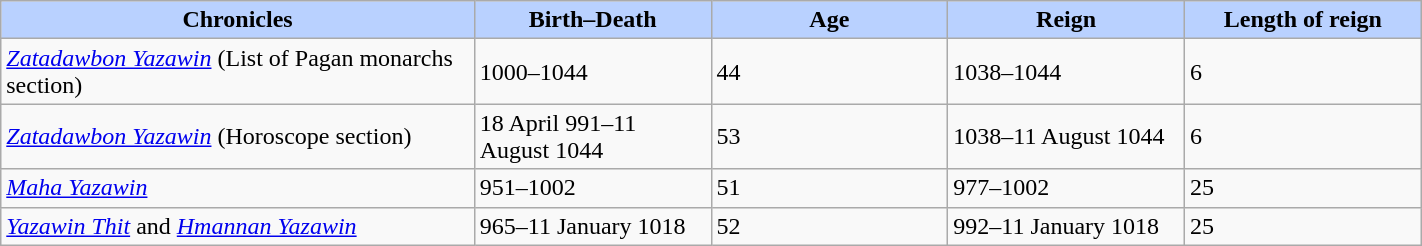<table width=75% class="wikitable">
<tr>
<th style="background-color:#B9D1FF" width=20%>Chronicles</th>
<th style="background-color:#B9D1FF" width=10%>Birth–Death</th>
<th style="background-color:#B9D1FF" width=10%>Age</th>
<th style="background-color:#B9D1FF" width=10%>Reign</th>
<th style="background-color:#B9D1FF" width=10%>Length of reign</th>
</tr>
<tr>
<td><em><a href='#'>Zatadawbon Yazawin</a></em> (List of Pagan monarchs section)</td>
<td>1000–1044</td>
<td>44</td>
<td>1038–1044</td>
<td>6</td>
</tr>
<tr>
<td><em><a href='#'>Zatadawbon Yazawin</a></em> (Horoscope section)</td>
<td>18 April 991–11 August 1044</td>
<td>53</td>
<td>1038–11 August 1044</td>
<td>6</td>
</tr>
<tr>
<td><em><a href='#'>Maha Yazawin</a></em></td>
<td>951–1002</td>
<td>51</td>
<td>977–1002</td>
<td>25</td>
</tr>
<tr>
<td><em><a href='#'>Yazawin Thit</a></em> and <em><a href='#'>Hmannan Yazawin</a></em></td>
<td>965–11 January 1018</td>
<td>52</td>
<td>992–11 January 1018</td>
<td>25</td>
</tr>
</table>
